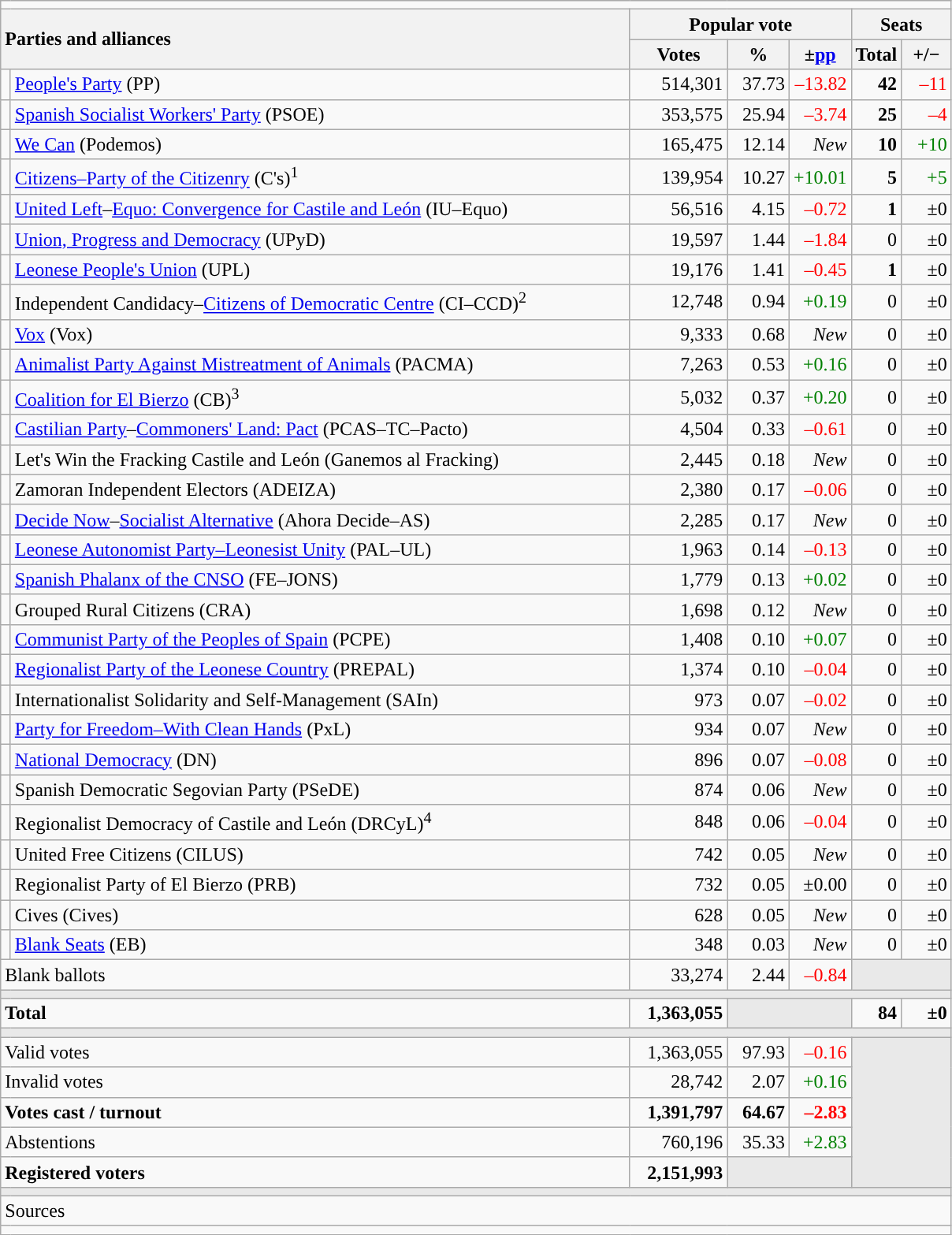<table class="wikitable" style="text-align:right;">
<tr>
<td colspan="7"></td>
</tr>
<tr>
<th style="text-align:left;" rowspan="2" colspan="2" width="525">Parties and alliances</th>
<th colspan="3">Popular vote</th>
<th colspan="2">Seats</th>
</tr>
<tr>
<th width="75">Votes</th>
<th width="45">%</th>
<th width="45">±<a href='#'>pp</a></th>
<th width="35">Total</th>
<th width="35">+/−</th>
</tr>
<tr>
<td width="1" style="color:inherit;background:"></td>
<td align="left"><a href='#'>People's Party</a> (PP)</td>
<td>514,301</td>
<td>37.73</td>
<td style="color:red;">–13.82</td>
<td><strong>42</strong></td>
<td style="color:red;">–11</td>
</tr>
<tr>
<td style="color:inherit;background:"></td>
<td align="left"><a href='#'>Spanish Socialist Workers' Party</a> (PSOE)</td>
<td>353,575</td>
<td>25.94</td>
<td style="color:red;">–3.74</td>
<td><strong>25</strong></td>
<td style="color:red;">–4</td>
</tr>
<tr>
<td style="color:inherit;background:"></td>
<td align="left"><a href='#'>We Can</a> (Podemos)</td>
<td>165,475</td>
<td>12.14</td>
<td><em>New</em></td>
<td><strong>10</strong></td>
<td style="color:green;">+10</td>
</tr>
<tr>
<td style="color:inherit;background:"></td>
<td align="left"><a href='#'>Citizens–Party of the Citizenry</a> (C's)<sup>1</sup></td>
<td>139,954</td>
<td>10.27</td>
<td style="color:green;">+10.01</td>
<td><strong>5</strong></td>
<td style="color:green;">+5</td>
</tr>
<tr>
<td style="color:inherit;background:"></td>
<td align="left"><a href='#'>United Left</a>–<a href='#'>Equo: Convergence for Castile and León</a> (IU–Equo)</td>
<td>56,516</td>
<td>4.15</td>
<td style="color:red;">–0.72</td>
<td><strong>1</strong></td>
<td>±0</td>
</tr>
<tr>
<td style="color:inherit;background:"></td>
<td align="left"><a href='#'>Union, Progress and Democracy</a> (UPyD)</td>
<td>19,597</td>
<td>1.44</td>
<td style="color:red;">–1.84</td>
<td>0</td>
<td>±0</td>
</tr>
<tr>
<td style="color:inherit;background:"></td>
<td align="left"><a href='#'>Leonese People's Union</a> (UPL)</td>
<td>19,176</td>
<td>1.41</td>
<td style="color:red;">–0.45</td>
<td><strong>1</strong></td>
<td>±0</td>
</tr>
<tr>
<td style="color:inherit;background:"></td>
<td align="left">Independent Candidacy–<a href='#'>Citizens of Democratic Centre</a> (CI–CCD)<sup>2</sup></td>
<td>12,748</td>
<td>0.94</td>
<td style="color:green;">+0.19</td>
<td>0</td>
<td>±0</td>
</tr>
<tr>
<td style="color:inherit;background:"></td>
<td align="left"><a href='#'>Vox</a> (Vox)</td>
<td>9,333</td>
<td>0.68</td>
<td><em>New</em></td>
<td>0</td>
<td>±0</td>
</tr>
<tr>
<td style="color:inherit;background:"></td>
<td align="left"><a href='#'>Animalist Party Against Mistreatment of Animals</a> (PACMA)</td>
<td>7,263</td>
<td>0.53</td>
<td style="color:green;">+0.16</td>
<td>0</td>
<td>±0</td>
</tr>
<tr>
<td style="color:inherit;background:"></td>
<td align="left"><a href='#'>Coalition for El Bierzo</a> (CB)<sup>3</sup></td>
<td>5,032</td>
<td>0.37</td>
<td style="color:green;">+0.20</td>
<td>0</td>
<td>±0</td>
</tr>
<tr>
<td style="color:inherit;background:"></td>
<td align="left"><a href='#'>Castilian Party</a>–<a href='#'>Commoners' Land: Pact</a> (PCAS–TC–Pacto)</td>
<td>4,504</td>
<td>0.33</td>
<td style="color:red;">–0.61</td>
<td>0</td>
<td>±0</td>
</tr>
<tr>
<td style="color:inherit;background:"></td>
<td align="left">Let's Win the Fracking Castile and León (Ganemos al Fracking)</td>
<td>2,445</td>
<td>0.18</td>
<td><em>New</em></td>
<td>0</td>
<td>±0</td>
</tr>
<tr>
<td style="color:inherit;background:"></td>
<td align="left">Zamoran Independent Electors (ADEIZA)</td>
<td>2,380</td>
<td>0.17</td>
<td style="color:red;">–0.06</td>
<td>0</td>
<td>±0</td>
</tr>
<tr>
<td style="color:inherit;background:"></td>
<td align="left"><a href='#'>Decide Now</a>–<a href='#'>Socialist Alternative</a> (Ahora Decide–AS)</td>
<td>2,285</td>
<td>0.17</td>
<td><em>New</em></td>
<td>0</td>
<td>±0</td>
</tr>
<tr>
<td style="color:inherit;background:"></td>
<td align="left"><a href='#'>Leonese Autonomist Party–Leonesist Unity</a> (PAL–UL)</td>
<td>1,963</td>
<td>0.14</td>
<td style="color:red;">–0.13</td>
<td>0</td>
<td>±0</td>
</tr>
<tr>
<td style="color:inherit;background:"></td>
<td align="left"><a href='#'>Spanish Phalanx of the CNSO</a> (FE–JONS)</td>
<td>1,779</td>
<td>0.13</td>
<td style="color:green;">+0.02</td>
<td>0</td>
<td>±0</td>
</tr>
<tr>
<td style="color:inherit;background:"></td>
<td align="left">Grouped Rural Citizens (CRA)</td>
<td>1,698</td>
<td>0.12</td>
<td><em>New</em></td>
<td>0</td>
<td>±0</td>
</tr>
<tr>
<td style="color:inherit;background:"></td>
<td align="left"><a href='#'>Communist Party of the Peoples of Spain</a> (PCPE)</td>
<td>1,408</td>
<td>0.10</td>
<td style="color:green;">+0.07</td>
<td>0</td>
<td>±0</td>
</tr>
<tr>
<td style="color:inherit;background:"></td>
<td align="left"><a href='#'>Regionalist Party of the Leonese Country</a> (PREPAL)</td>
<td>1,374</td>
<td>0.10</td>
<td style="color:red;">–0.04</td>
<td>0</td>
<td>±0</td>
</tr>
<tr>
<td style="color:inherit;background:"></td>
<td align="left">Internationalist Solidarity and Self-Management (SAIn)</td>
<td>973</td>
<td>0.07</td>
<td style="color:red;">–0.02</td>
<td>0</td>
<td>±0</td>
</tr>
<tr>
<td style="color:inherit;background:"></td>
<td align="left"><a href='#'>Party for Freedom–With Clean Hands</a> (PxL)</td>
<td>934</td>
<td>0.07</td>
<td><em>New</em></td>
<td>0</td>
<td>±0</td>
</tr>
<tr>
<td style="color:inherit;background:"></td>
<td align="left"><a href='#'>National Democracy</a> (DN)</td>
<td>896</td>
<td>0.07</td>
<td style="color:red;">–0.08</td>
<td>0</td>
<td>±0</td>
</tr>
<tr>
<td style="color:inherit;background:"></td>
<td align="left">Spanish Democratic Segovian Party (PSeDE)</td>
<td>874</td>
<td>0.06</td>
<td><em>New</em></td>
<td>0</td>
<td>±0</td>
</tr>
<tr>
<td style="color:inherit;background:"></td>
<td align="left">Regionalist Democracy of Castile and León (DRCyL)<sup>4</sup></td>
<td>848</td>
<td>0.06</td>
<td style="color:red;">–0.04</td>
<td>0</td>
<td>±0</td>
</tr>
<tr>
<td style="color:inherit;background:"></td>
<td align="left">United Free Citizens (CILUS)</td>
<td>742</td>
<td>0.05</td>
<td><em>New</em></td>
<td>0</td>
<td>±0</td>
</tr>
<tr>
<td style="color:inherit;background:"></td>
<td align="left">Regionalist Party of El Bierzo (PRB)</td>
<td>732</td>
<td>0.05</td>
<td>±0.00</td>
<td>0</td>
<td>±0</td>
</tr>
<tr>
<td style="color:inherit;background:"></td>
<td align="left">Cives (Cives)</td>
<td>628</td>
<td>0.05</td>
<td><em>New</em></td>
<td>0</td>
<td>±0</td>
</tr>
<tr>
<td style="color:inherit;background:"></td>
<td align="left"><a href='#'>Blank Seats</a> (EB)</td>
<td>348</td>
<td>0.03</td>
<td><em>New</em></td>
<td>0</td>
<td>±0</td>
</tr>
<tr>
<td align="left" colspan="2">Blank ballots</td>
<td>33,274</td>
<td>2.44</td>
<td style="color:red;">–0.84</td>
<td bgcolor="#E9E9E9" colspan="2"></td>
</tr>
<tr>
<td colspan="7" bgcolor="#E9E9E9"></td>
</tr>
<tr style="font-weight:bold;">
<td align="left" colspan="2">Total</td>
<td>1,363,055</td>
<td bgcolor="#E9E9E9" colspan="2"></td>
<td>84</td>
<td>±0</td>
</tr>
<tr>
<td colspan="7" bgcolor="#E9E9E9"></td>
</tr>
<tr>
<td align="left" colspan="2">Valid votes</td>
<td>1,363,055</td>
<td>97.93</td>
<td style="color:red;">–0.16</td>
<td bgcolor="#E9E9E9" colspan="2" rowspan="5"></td>
</tr>
<tr>
<td align="left" colspan="2">Invalid votes</td>
<td>28,742</td>
<td>2.07</td>
<td style="color:green;">+0.16</td>
</tr>
<tr style="font-weight:bold;">
<td align="left" colspan="2">Votes cast / turnout</td>
<td>1,391,797</td>
<td>64.67</td>
<td style="color:red;">–2.83</td>
</tr>
<tr>
<td align="left" colspan="2">Abstentions</td>
<td>760,196</td>
<td>35.33</td>
<td style="color:green;">+2.83</td>
</tr>
<tr style="font-weight:bold;">
<td align="left" colspan="2">Registered voters</td>
<td>2,151,993</td>
<td bgcolor="#E9E9E9" colspan="2"></td>
</tr>
<tr>
<td colspan="7" bgcolor="#E9E9E9"></td>
</tr>
<tr>
<td align="left" colspan="7">Sources</td>
</tr>
<tr>
<td colspan="7" style="text-align:left; max-width:790px;"></td>
</tr>
</table>
